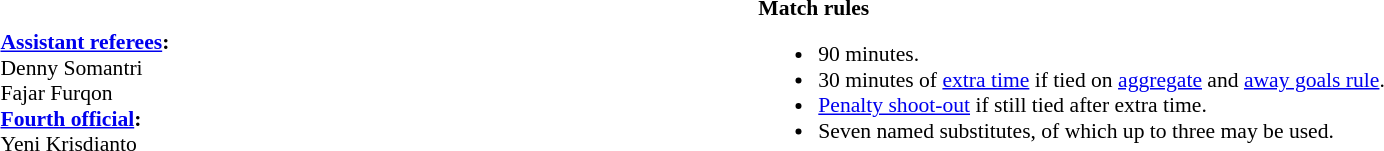<table width=100% style="font-size:90%">
<tr>
<td><br><br><strong><a href='#'>Assistant referees</a>:</strong>
<br>Denny Somantri
<br>Fajar Furqon
<br><strong><a href='#'>Fourth official</a>:</strong>
<br>Yeni Krisdianto
<br></td>
<td style="width:60%; vertical-align:top;"><br><strong>Match rules</strong><ul><li>90 minutes.</li><li>30 minutes of <a href='#'>extra time</a> if tied on <a href='#'>aggregate</a> and <a href='#'>away goals rule</a>.</li><li><a href='#'>Penalty shoot-out</a> if still tied after extra time.</li><li>Seven named substitutes, of which up to three may be used.</li></ul></td>
</tr>
</table>
